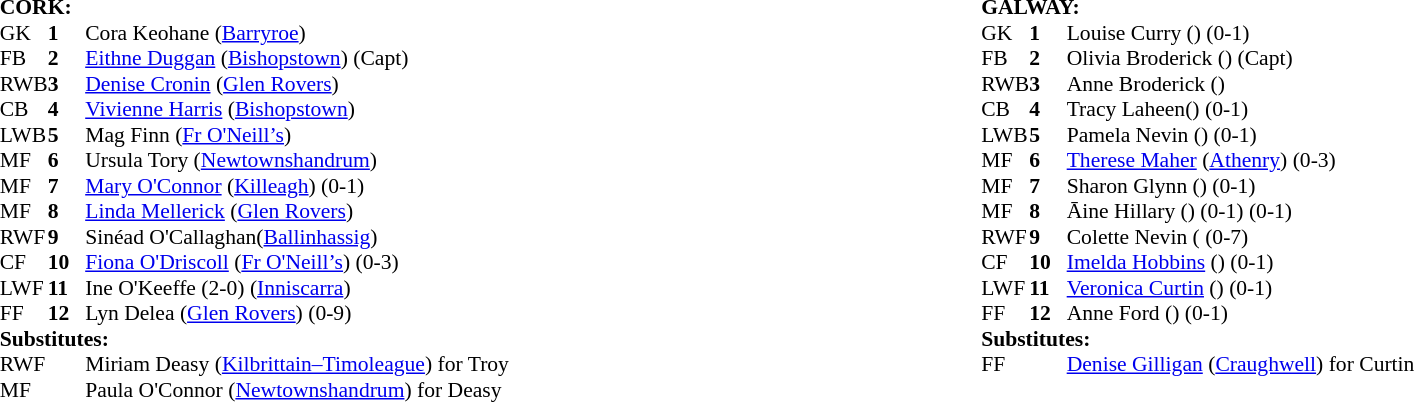<table width="100%">
<tr>
<td valign="top"></td>
<td valign="top" width="50%"><br><table style="font-size: 90%" cellspacing="0" cellpadding="0" align=center>
<tr>
<td colspan="4"><strong>CORK:</strong></td>
</tr>
<tr>
<th width="25"></th>
<th width="25"></th>
</tr>
<tr>
<td>GK</td>
<td><strong>1</strong></td>
<td>Cora Keohane (<a href='#'>Barryroe</a>)</td>
</tr>
<tr>
<td>FB</td>
<td><strong>2</strong></td>
<td><a href='#'>Eithne Duggan</a> (<a href='#'>Bishopstown</a>) (Capt)</td>
</tr>
<tr>
<td>RWB</td>
<td><strong>3</strong></td>
<td><a href='#'>Denise Cronin</a> (<a href='#'>Glen Rovers</a>)</td>
</tr>
<tr>
<td>CB</td>
<td><strong>4</strong></td>
<td><a href='#'>Vivienne Harris</a> (<a href='#'>Bishopstown</a>)</td>
</tr>
<tr>
<td>LWB</td>
<td><strong>5</strong></td>
<td>Mag Finn (<a href='#'>Fr O'Neill’s</a>)</td>
</tr>
<tr>
<td>MF</td>
<td><strong>6</strong></td>
<td>Ursula Tory (<a href='#'>Newtownshandrum</a>) </td>
</tr>
<tr>
<td>MF</td>
<td><strong>7</strong></td>
<td><a href='#'>Mary O'Connor</a> (<a href='#'>Killeagh</a>) (0-1)</td>
</tr>
<tr>
<td>MF</td>
<td><strong>8</strong></td>
<td><a href='#'>Linda Mellerick</a> (<a href='#'>Glen Rovers</a>)</td>
</tr>
<tr>
<td>RWF</td>
<td><strong>9</strong></td>
<td>Sinéad O'Callaghan(<a href='#'>Ballinhassig</a>)</td>
</tr>
<tr>
<td>CF</td>
<td><strong>10</strong></td>
<td><a href='#'>Fiona O'Driscoll</a> (<a href='#'>Fr O'Neill’s</a>) (0-3)</td>
</tr>
<tr>
<td>LWF</td>
<td><strong>11</strong></td>
<td>Ine O'Keeffe (2-0) (<a href='#'>Inniscarra</a>)</td>
</tr>
<tr>
<td>FF</td>
<td><strong>12</strong></td>
<td>Lyn Delea (<a href='#'>Glen Rovers</a>) (0-9)</td>
</tr>
<tr>
<td colspan=4><strong>Substitutes:</strong></td>
</tr>
<tr>
<td>RWF</td>
<td></td>
<td>Miriam Deasy (<a href='#'>Kilbrittain–Timoleague</a>) for Troy  </td>
</tr>
<tr>
<td>MF</td>
<td></td>
<td>Paula O'Connor (<a href='#'>Newtownshandrum</a>) for Deasy </td>
</tr>
<tr>
</tr>
</table>
</td>
<td valign="top" width="50%"><br><table style="font-size: 90%" cellspacing="0" cellpadding="0" align=center>
<tr>
<td colspan="4"><strong>GALWAY:</strong></td>
</tr>
<tr>
<th width="25"></th>
<th width="25"></th>
</tr>
<tr>
<td>GK</td>
<td><strong>1</strong></td>
<td>Louise Curry () (0-1)</td>
</tr>
<tr>
<td>FB</td>
<td><strong>2</strong></td>
<td>Olivia Broderick () (Capt)</td>
</tr>
<tr>
<td>RWB</td>
<td><strong>3</strong></td>
<td>Anne Broderick ()</td>
</tr>
<tr>
<td>CB</td>
<td><strong>4</strong></td>
<td>Tracy Laheen() (0-1)</td>
</tr>
<tr>
<td>LWB</td>
<td><strong>5</strong></td>
<td>Pamela Nevin () (0-1)</td>
</tr>
<tr>
<td>MF</td>
<td><strong>6</strong></td>
<td><a href='#'>Therese Maher</a> (<a href='#'>Athenry</a>) (0-3)</td>
</tr>
<tr>
<td>MF</td>
<td><strong>7</strong></td>
<td>Sharon Glynn () (0-1)</td>
</tr>
<tr>
<td>MF</td>
<td><strong>8</strong></td>
<td>Āine Hillary () (0-1) (0-1)</td>
</tr>
<tr>
<td>RWF</td>
<td><strong>9</strong></td>
<td>Colette Nevin ( (0-7)</td>
</tr>
<tr>
<td>CF</td>
<td><strong>10</strong></td>
<td><a href='#'>Imelda Hobbins</a> () (0-1)</td>
</tr>
<tr>
<td>LWF</td>
<td><strong>11</strong></td>
<td><a href='#'>Veronica Curtin</a> () (0-1) </td>
</tr>
<tr>
<td>FF</td>
<td><strong>12</strong></td>
<td>Anne Ford () (0-1)</td>
</tr>
<tr>
<td colspan=4><strong>Substitutes:</strong></td>
</tr>
<tr>
<td>FF</td>
<td></td>
<td><a href='#'>Denise Gilligan</a> (<a href='#'>Craughwell</a>) for Curtin </td>
</tr>
<tr>
</tr>
</table>
</td>
</tr>
</table>
